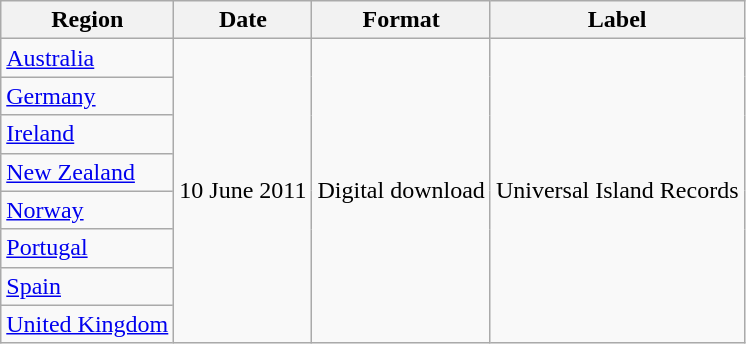<table class=wikitable>
<tr>
<th>Region</th>
<th>Date</th>
<th>Format</th>
<th>Label</th>
</tr>
<tr>
<td><a href='#'>Australia</a></td>
<td rowspan = "8">10 June 2011</td>
<td rowspan = "8">Digital download</td>
<td rowspan = "8">Universal Island Records</td>
</tr>
<tr>
<td><a href='#'>Germany</a></td>
</tr>
<tr>
<td><a href='#'>Ireland</a></td>
</tr>
<tr>
<td><a href='#'>New Zealand</a></td>
</tr>
<tr>
<td><a href='#'>Norway</a></td>
</tr>
<tr>
<td><a href='#'>Portugal</a></td>
</tr>
<tr>
<td><a href='#'>Spain</a></td>
</tr>
<tr>
<td><a href='#'>United Kingdom</a></td>
</tr>
</table>
